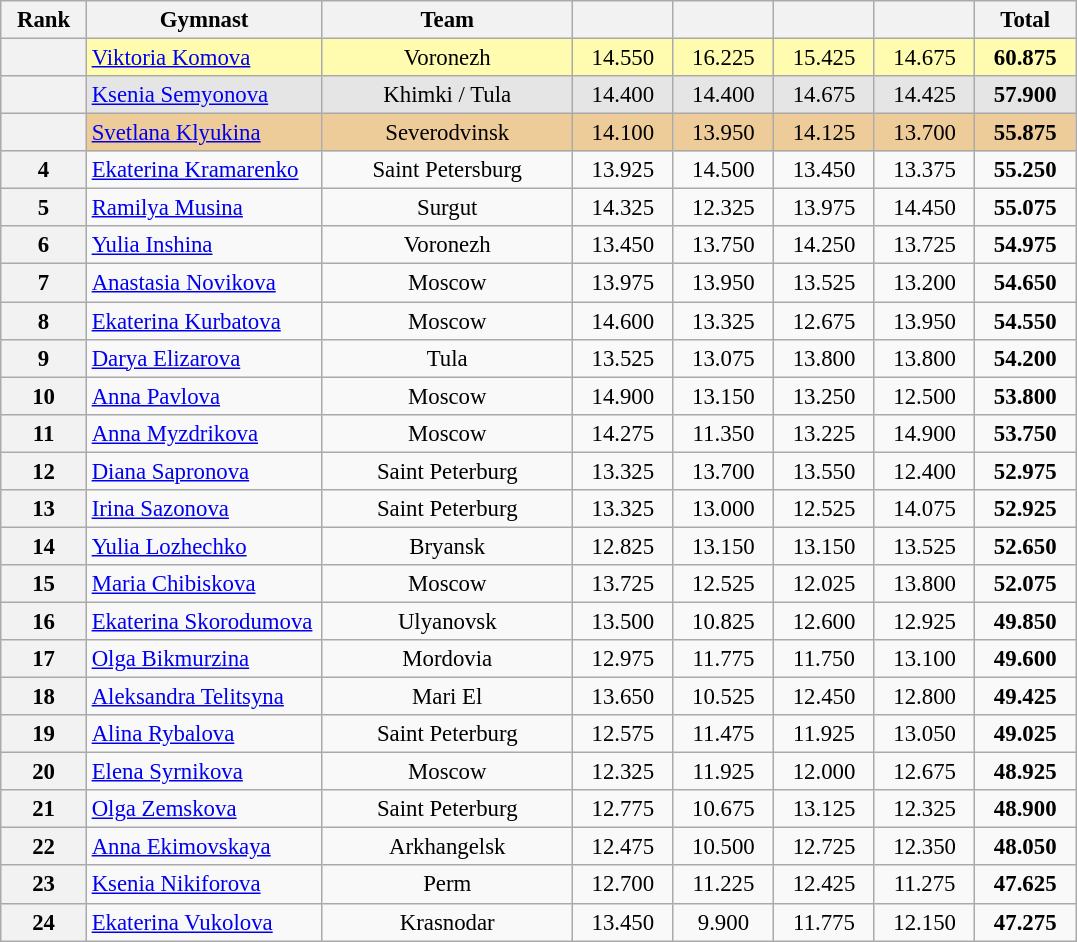<table class="wikitable sortable" style="text-align:center; font-size:95%">
<tr>
<th scope="col" style="width:50px;">Rank</th>
<th scope="col" style="width:150px;">Gymnast</th>
<th scope="col" style="width:160px;">Team</th>
<th scope="col" style="width:60px;"></th>
<th scope="col" style="width:60px;"></th>
<th scope="col" style="width:60px;"></th>
<th scope="col" style="width:60px;"></th>
<th scope="col" style="width:60px;">Total</th>
</tr>
<tr style="background:#fffcaf;">
<th scope=row style="text-align:center"></th>
<td align=left><a href='#'>Viktoria Komova</a></td>
<td>Voronezh</td>
<td>14.550</td>
<td>16.225</td>
<td>15.425</td>
<td>14.675</td>
<td><strong>60.875</strong></td>
</tr>
<tr style="background:#e5e5e5;">
<th scope=row style="text-align:center"></th>
<td align=left><a href='#'>Ksenia Semyonova</a></td>
<td>Khimki / Tula</td>
<td>14.400</td>
<td>14.400</td>
<td>14.675</td>
<td>14.425</td>
<td><strong>57.900</strong></td>
</tr>
<tr style="background:#ec9;">
<th scope=row style="text-align:center"></th>
<td align=left><a href='#'>Svetlana Klyukina</a></td>
<td>Severodvinsk</td>
<td>14.100</td>
<td>13.950</td>
<td>14.125</td>
<td>13.700</td>
<td><strong>55.875</strong></td>
</tr>
<tr>
<th scope=row style="text-align:center">4</th>
<td align=left><a href='#'>Ekaterina Kramarenko</a></td>
<td>Saint Petersburg</td>
<td>13.925</td>
<td>14.500</td>
<td>13.450</td>
<td>13.375</td>
<td><strong>55.250</strong></td>
</tr>
<tr>
<th scope=row style="text-align:center">5</th>
<td align=left><a href='#'>Ramilya Musina</a></td>
<td>Surgut</td>
<td>14.325</td>
<td>12.325</td>
<td>13.975</td>
<td>14.450</td>
<td><strong>55.075</strong></td>
</tr>
<tr>
<th scope=row style="text-align:center">6</th>
<td align=left><a href='#'>Yulia Inshina</a></td>
<td>Voronezh</td>
<td>13.450</td>
<td>13.750</td>
<td>14.250</td>
<td>13.725</td>
<td><strong>54.975</strong></td>
</tr>
<tr>
<th scope=row style="text-align:center">7</th>
<td align=left><a href='#'>Anastasia Novikova</a></td>
<td>Moscow</td>
<td>13.975</td>
<td>13.950</td>
<td>13.525</td>
<td>13.200</td>
<td><strong>54.650</strong></td>
</tr>
<tr>
<th scope=row style="text-align:center">8</th>
<td align=left><a href='#'>Ekaterina Kurbatova</a></td>
<td>Moscow</td>
<td>14.600</td>
<td>13.325</td>
<td>12.675</td>
<td>13.950</td>
<td><strong>54.550</strong></td>
</tr>
<tr>
<th scope=row style="text-align:center">9</th>
<td align=left><a href='#'>Darya Elizarova</a></td>
<td>Tula</td>
<td>13.525</td>
<td>13.075</td>
<td>13.800</td>
<td>13.800</td>
<td><strong>54.200</strong></td>
</tr>
<tr>
<th scope=row style="text-align:center">10</th>
<td align=left><a href='#'>Anna Pavlova</a></td>
<td>Moscow</td>
<td>14.900</td>
<td>13.150</td>
<td>13.250</td>
<td>12.500</td>
<td><strong>53.800</strong></td>
</tr>
<tr>
<th scope=row style="text-align:center">11</th>
<td align=left><a href='#'>Anna Myzdrikova</a></td>
<td>Moscow</td>
<td>14.275</td>
<td>11.350</td>
<td>13.225</td>
<td>14.900</td>
<td><strong>53.750</strong></td>
</tr>
<tr>
<th scope=row style="text-align:center">12</th>
<td align=left><a href='#'>Diana Sapronova</a></td>
<td>Saint Peterburg</td>
<td>13.325</td>
<td>13.700</td>
<td>13.550</td>
<td>12.400</td>
<td><strong>52.975</strong></td>
</tr>
<tr>
<th scope=row style="text-align:center">13</th>
<td align=left><a href='#'>Irina Sazonova</a></td>
<td>Saint Peterburg</td>
<td>13.325</td>
<td>13.000</td>
<td>12.525</td>
<td>14.075</td>
<td><strong>52.925</strong></td>
</tr>
<tr>
<th scope=row style="text-align:center">14</th>
<td align=left><a href='#'>Yulia Lozhechko</a></td>
<td>Bryansk</td>
<td>12.825</td>
<td>13.150</td>
<td>13.150</td>
<td>13.525</td>
<td><strong>52.650</strong></td>
</tr>
<tr>
<th scope=row style="text-align:center">15</th>
<td align=left><a href='#'>Maria Chibiskova</a></td>
<td>Moscow</td>
<td>13.725</td>
<td>12.525</td>
<td>12.025</td>
<td>13.800</td>
<td><strong>52.075</strong></td>
</tr>
<tr>
<th scope=row style="text-align:center">16</th>
<td align=left><a href='#'>Ekaterina Skorodumova</a></td>
<td>Ulyanovsk</td>
<td>13.500</td>
<td>10.825</td>
<td>12.600</td>
<td>12.925</td>
<td><strong>49.850</strong></td>
</tr>
<tr>
<th scope=row style="text-align:center">17</th>
<td align=left><a href='#'>Olga Bikmurzina</a></td>
<td>Mordovia</td>
<td>12.975</td>
<td>11.775</td>
<td>11.750</td>
<td>13.100</td>
<td><strong>49.600</strong></td>
</tr>
<tr>
<th scope=row style="text-align:center">18</th>
<td align=left><a href='#'>Aleksandra Telitsyna</a></td>
<td>Mari El</td>
<td>13.650</td>
<td>10.525</td>
<td>12.450</td>
<td>12.800</td>
<td><strong>49.425</strong></td>
</tr>
<tr>
<th scope=row style="text-align:center">19</th>
<td align=left><a href='#'>Alina Rybalova</a></td>
<td>Saint Peterburg</td>
<td>12.575</td>
<td>11.475</td>
<td>11.925</td>
<td>13.050</td>
<td><strong>49.025</strong></td>
</tr>
<tr>
<th scope=row style="text-align:center">20</th>
<td align=left><a href='#'>Elena Syrnikova</a></td>
<td>Moscow</td>
<td>12.325</td>
<td>11.925</td>
<td>12.000</td>
<td>12.675</td>
<td><strong>48.925  </strong></td>
</tr>
<tr>
<th scope=row style="text-align:center">21</th>
<td align=left><a href='#'>Olga Zemskova</a></td>
<td>Saint Peterburg</td>
<td>12.775</td>
<td>10.675</td>
<td>13.125</td>
<td>12.325</td>
<td><strong>48.900</strong></td>
</tr>
<tr>
<th scope=row style="text-align:center">22</th>
<td align=left><a href='#'>Anna Ekimovskaya</a></td>
<td>Arkhangelsk</td>
<td>12.475</td>
<td>10.500</td>
<td>12.725</td>
<td>12.350</td>
<td><strong>48.050</strong></td>
</tr>
<tr>
<th scope=row style="text-align:center">23</th>
<td align=left><a href='#'>Ksenia Nikiforova</a></td>
<td>Perm</td>
<td>12.700</td>
<td>11.225</td>
<td>12.425</td>
<td>11.275</td>
<td><strong>47.625</strong></td>
</tr>
<tr>
<th scope=row style="text-align:center">24</th>
<td align=left><a href='#'>Ekaterina Vukolova</a></td>
<td>Krasnodar</td>
<td>13.450</td>
<td>9.900</td>
<td>11.775</td>
<td>12.150</td>
<td><strong>47.275</strong></td>
</tr>
</table>
